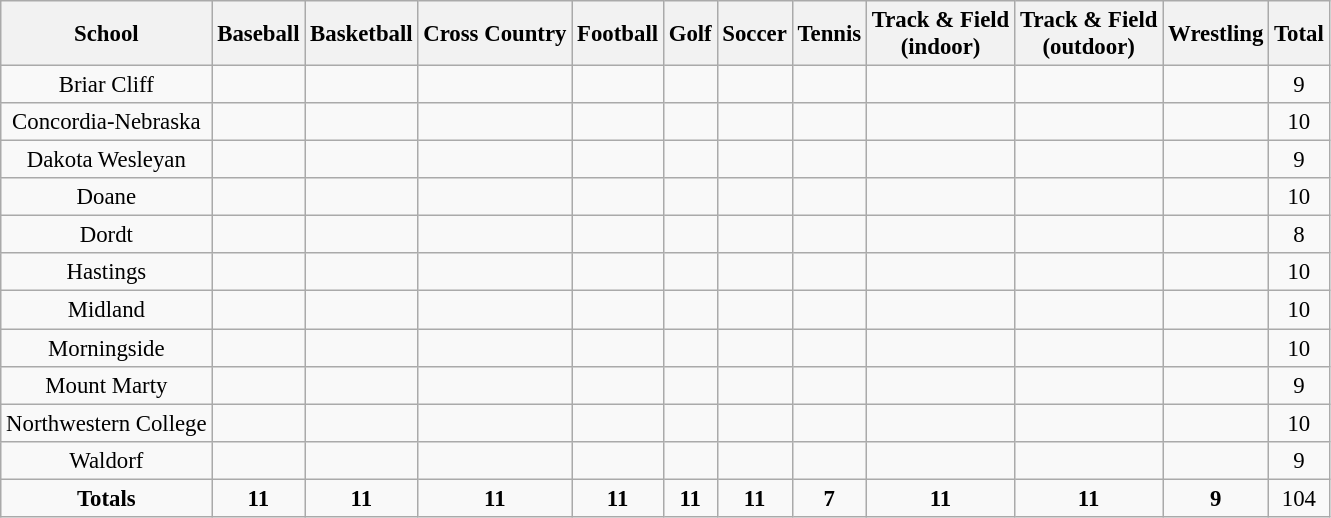<table class="wikitable" style="text-align:center; font-size:95%">
<tr>
<th>School</th>
<th>Baseball</th>
<th>Basketball</th>
<th>Cross Country</th>
<th>Football</th>
<th>Golf</th>
<th>Soccer</th>
<th>Tennis</th>
<th>Track & Field<br>(indoor)</th>
<th>Track & Field<br>(outdoor)</th>
<th>Wrestling</th>
<th>Total</th>
</tr>
<tr>
<td>Briar Cliff</td>
<td></td>
<td></td>
<td></td>
<td></td>
<td></td>
<td></td>
<td></td>
<td></td>
<td></td>
<td></td>
<td>9</td>
</tr>
<tr>
<td>Concordia-Nebraska</td>
<td></td>
<td></td>
<td></td>
<td></td>
<td></td>
<td></td>
<td></td>
<td></td>
<td></td>
<td></td>
<td>10</td>
</tr>
<tr>
<td>Dakota Wesleyan</td>
<td></td>
<td></td>
<td></td>
<td></td>
<td></td>
<td></td>
<td></td>
<td></td>
<td></td>
<td></td>
<td>9</td>
</tr>
<tr>
<td>Doane</td>
<td></td>
<td></td>
<td></td>
<td></td>
<td></td>
<td></td>
<td></td>
<td></td>
<td></td>
<td></td>
<td>10</td>
</tr>
<tr>
<td>Dordt</td>
<td></td>
<td></td>
<td></td>
<td></td>
<td></td>
<td></td>
<td></td>
<td></td>
<td></td>
<td></td>
<td>8</td>
</tr>
<tr>
<td>Hastings</td>
<td></td>
<td></td>
<td></td>
<td></td>
<td></td>
<td></td>
<td></td>
<td></td>
<td></td>
<td></td>
<td>10</td>
</tr>
<tr>
<td>Midland</td>
<td></td>
<td></td>
<td></td>
<td></td>
<td></td>
<td></td>
<td></td>
<td></td>
<td></td>
<td></td>
<td>10</td>
</tr>
<tr>
<td>Morningside</td>
<td></td>
<td></td>
<td></td>
<td></td>
<td></td>
<td></td>
<td></td>
<td></td>
<td></td>
<td></td>
<td>10</td>
</tr>
<tr>
<td>Mount Marty</td>
<td></td>
<td></td>
<td></td>
<td></td>
<td></td>
<td></td>
<td></td>
<td></td>
<td></td>
<td></td>
<td>9</td>
</tr>
<tr>
<td>Northwestern College</td>
<td></td>
<td></td>
<td></td>
<td></td>
<td></td>
<td></td>
<td></td>
<td></td>
<td></td>
<td></td>
<td>10</td>
</tr>
<tr>
<td>Waldorf</td>
<td></td>
<td></td>
<td></td>
<td></td>
<td></td>
<td></td>
<td></td>
<td></td>
<td></td>
<td></td>
<td>9</td>
</tr>
<tr>
<td><strong>Totals</strong></td>
<td><strong>11</strong></td>
<td><strong>11</strong></td>
<td><strong>11</strong></td>
<td><strong>11</strong></td>
<td><strong>11</strong></td>
<td><strong>11</strong></td>
<td><strong>7</strong></td>
<td><strong>11</strong></td>
<td><strong>11</strong></td>
<td><strong>9</strong></td>
<td>104</td>
</tr>
</table>
